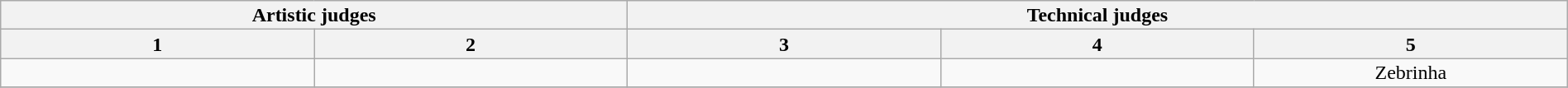<table class="wikitable" style="font-size:100%; line-height:16px; text-align:center" width="100%">
<tr>
<th colspan=2>Artistic judges</th>
<th colspan=3>Technical judges</th>
</tr>
<tr>
<th width="20.0%">1</th>
<th width="20.0%">2</th>
<th width="20.0%">3</th>
<th width="20.0%">4</th>
<th width="20.0%">5</th>
</tr>
<tr>
<td></td>
<td></td>
<td></td>
<td></td>
<td>Zebrinha</td>
</tr>
<tr>
</tr>
</table>
